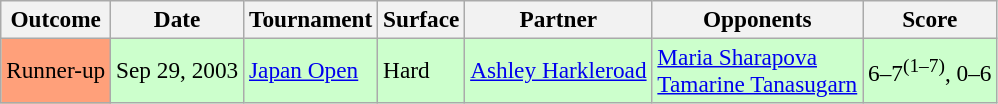<table class=wikitable style=font-size:97%>
<tr>
<th>Outcome</th>
<th>Date</th>
<th>Tournament</th>
<th>Surface</th>
<th>Partner</th>
<th>Opponents</th>
<th>Score</th>
</tr>
<tr bgcolor=CCFFCC>
<td bgcolor=ffa07a>Runner-up</td>
<td>Sep 29, 2003</td>
<td><a href='#'>Japan Open</a></td>
<td>Hard</td>
<td> <a href='#'>Ashley Harkleroad</a></td>
<td> <a href='#'>Maria Sharapova</a> <br>  <a href='#'>Tamarine Tanasugarn</a></td>
<td>6–7<sup>(1–7)</sup>, 0–6</td>
</tr>
</table>
